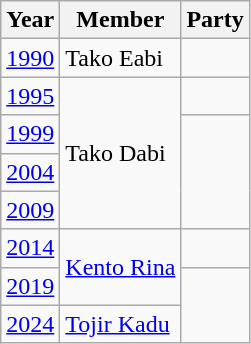<table class="wikitable sortable">
<tr>
<th>Year</th>
<th>Member</th>
<th colspan=2>Party</th>
</tr>
<tr>
<td><a href='#'>1990</a></td>
<td>Tako Eabi</td>
<td></td>
</tr>
<tr>
<td><a href='#'>1995</a></td>
<td rowspan=4>Tako Dabi</td>
<td></td>
</tr>
<tr>
<td><a href='#'>1999</a></td>
</tr>
<tr>
<td><a href='#'>2004</a></td>
</tr>
<tr>
<td><a href='#'>2009</a></td>
</tr>
<tr>
<td><a href='#'>2014</a></td>
<td rowspan=2><a href='#'>Kento Rina</a></td>
<td></td>
</tr>
<tr>
<td><a href='#'>2019</a></td>
</tr>
<tr>
<td><a href='#'>2024</a></td>
<td><a href='#'>Tojir Kadu</a></td>
</tr>
</table>
